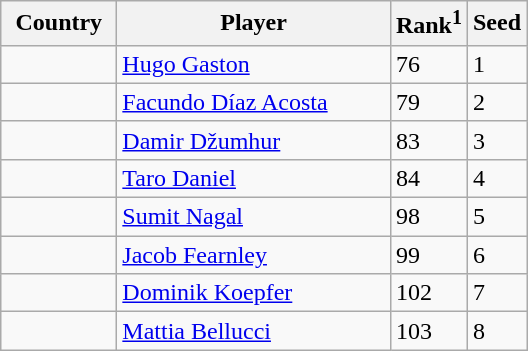<table class="sortable wikitable">
<tr>
<th width="70">Country</th>
<th width="175">Player</th>
<th>Rank<sup>1</sup></th>
<th>Seed</th>
</tr>
<tr>
<td></td>
<td><a href='#'>Hugo Gaston</a></td>
<td>76</td>
<td>1</td>
</tr>
<tr>
<td></td>
<td><a href='#'>Facundo Díaz Acosta</a></td>
<td>79</td>
<td>2</td>
</tr>
<tr>
<td></td>
<td><a href='#'>Damir Džumhur</a></td>
<td>83</td>
<td>3</td>
</tr>
<tr>
<td></td>
<td><a href='#'>Taro Daniel</a></td>
<td>84</td>
<td>4</td>
</tr>
<tr>
<td></td>
<td><a href='#'>Sumit Nagal</a></td>
<td>98</td>
<td>5</td>
</tr>
<tr>
<td></td>
<td><a href='#'>Jacob Fearnley</a></td>
<td>99</td>
<td>6</td>
</tr>
<tr>
<td></td>
<td><a href='#'>Dominik Koepfer</a></td>
<td>102</td>
<td>7</td>
</tr>
<tr>
<td></td>
<td><a href='#'>Mattia Bellucci</a></td>
<td>103</td>
<td>8</td>
</tr>
</table>
